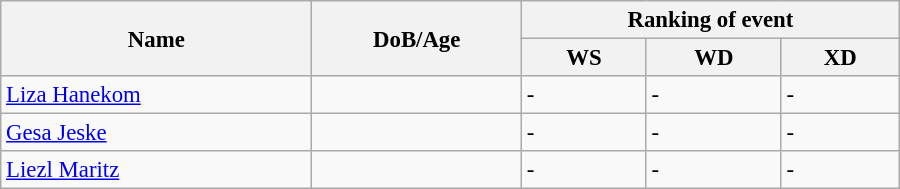<table class="wikitable" style="width:600px; font-size:95%;">
<tr>
<th rowspan="2" align="left">Name</th>
<th rowspan="2" align="left">DoB/Age</th>
<th colspan="3" align="center">Ranking of event</th>
</tr>
<tr>
<th align="center">WS</th>
<th>WD</th>
<th align="center">XD</th>
</tr>
<tr>
<td><a href='#'>Liza Hanekom</a></td>
<td></td>
<td>-</td>
<td>-</td>
<td>-</td>
</tr>
<tr>
<td><a href='#'>Gesa Jeske</a></td>
<td></td>
<td>-</td>
<td>-</td>
<td>-</td>
</tr>
<tr>
<td><a href='#'>Liezl Maritz</a></td>
<td></td>
<td>-</td>
<td>-</td>
<td>-</td>
</tr>
</table>
